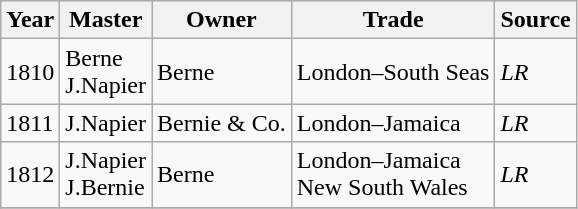<table class=" wikitable">
<tr>
<th>Year</th>
<th>Master</th>
<th>Owner</th>
<th>Trade</th>
<th>Source</th>
</tr>
<tr>
<td>1810</td>
<td>Berne<br>J.Napier</td>
<td>Berne</td>
<td>London–South Seas</td>
<td><em>LR</em></td>
</tr>
<tr>
<td>1811</td>
<td>J.Napier</td>
<td>Bernie & Co.</td>
<td>London–Jamaica</td>
<td><em>LR</em></td>
</tr>
<tr>
<td>1812</td>
<td>J.Napier<br>J.Bernie</td>
<td>Berne</td>
<td>London–Jamaica<br>New South Wales</td>
<td><em>LR</em></td>
</tr>
<tr>
</tr>
</table>
